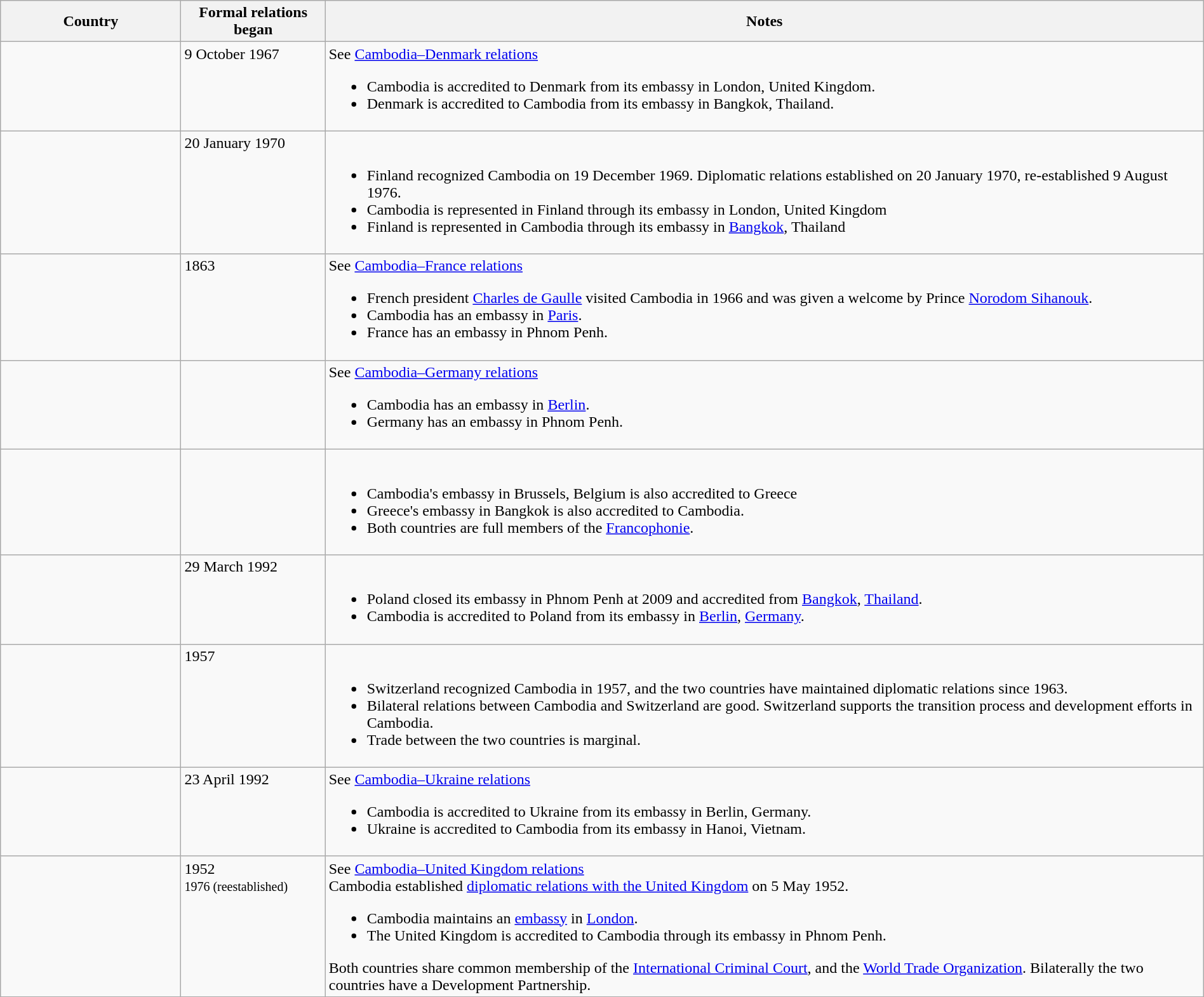<table class="wikitable sortable" border="1" style="width:100%; margin:auto;">
<tr>
<th width="15%">Country</th>
<th width="12%">Formal relations began</th>
<th>Notes</th>
</tr>
<tr valign="top">
<td></td>
<td>9 October 1967</td>
<td>See <a href='#'>Cambodia–Denmark relations</a><br><ul><li>Cambodia is accredited to Denmark from its embassy in London, United Kingdom.</li><li>Denmark is accredited to Cambodia from its embassy in Bangkok, Thailand.</li></ul></td>
</tr>
<tr valign="top">
<td></td>
<td>20 January 1970</td>
<td><br><ul><li>Finland recognized Cambodia on 19 December 1969. Diplomatic relations established on 20 January 1970, re-established 9 August 1976.</li><li>Cambodia is represented in Finland through its embassy in London, United Kingdom</li><li>Finland is represented in Cambodia through its embassy in <a href='#'>Bangkok</a>, Thailand</li></ul></td>
</tr>
<tr valign="top">
<td></td>
<td>1863</td>
<td>See <a href='#'>Cambodia–France relations</a><br><ul><li>French president <a href='#'>Charles de Gaulle</a> visited Cambodia in 1966 and was given a welcome by Prince <a href='#'>Norodom Sihanouk</a>.</li><li>Cambodia has an embassy in <a href='#'>Paris</a>.</li><li>France has an embassy in Phnom Penh.</li></ul></td>
</tr>
<tr>
<td></td>
<td></td>
<td>See <a href='#'>Cambodia–Germany relations</a><br><ul><li>Cambodia has an embassy in <a href='#'>Berlin</a>.</li><li>Germany has an embassy in Phnom Penh.</li></ul></td>
</tr>
<tr valign="top">
<td></td>
<td></td>
<td><br><ul><li>Cambodia's embassy in Brussels, Belgium is also accredited to Greece</li><li>Greece's embassy in Bangkok is also accredited to Cambodia.</li><li>Both countries are full members of the <a href='#'>Francophonie</a>.</li></ul></td>
</tr>
<tr valign="top">
<td></td>
<td>29 March 1992</td>
<td><br><ul><li>Poland closed its embassy in Phnom Penh at 2009 and accredited from <a href='#'>Bangkok</a>, <a href='#'>Thailand</a>.</li><li>Cambodia is accredited to Poland from its embassy in <a href='#'>Berlin</a>, <a href='#'>Germany</a>.</li></ul></td>
</tr>
<tr valign="top">
<td></td>
<td>1957</td>
<td><br><ul><li>Switzerland recognized Cambodia in 1957, and the two countries have maintained diplomatic relations since 1963.</li><li>Bilateral relations between Cambodia and Switzerland are good. Switzerland supports the transition process and development efforts in Cambodia.</li><li>Trade between the two countries is marginal.</li></ul></td>
</tr>
<tr valign="top">
<td></td>
<td>23 April 1992</td>
<td>See <a href='#'>Cambodia–Ukraine relations</a><br><ul><li>Cambodia is accredited to Ukraine from its embassy in Berlin, Germany.</li><li>Ukraine is accredited to Cambodia from its embassy in Hanoi, Vietnam.</li></ul></td>
</tr>
<tr valign="top">
<td></td>
<td>1952 <br> <small> 1976 (reestablished)</small></td>
<td>See <a href='#'>Cambodia–United Kingdom relations</a><br>Cambodia established <a href='#'>diplomatic relations with the United Kingdom</a> on 5 May 1952.<ul><li>Cambodia maintains an <a href='#'>embassy</a> in <a href='#'>London</a>.</li><li>The United Kingdom is accredited to Cambodia through its embassy in Phnom Penh.</li></ul>Both countries share common membership of the <a href='#'>International Criminal Court</a>, and the <a href='#'>World Trade Organization</a>. Bilaterally the two countries have a Development Partnership.</td>
</tr>
</table>
